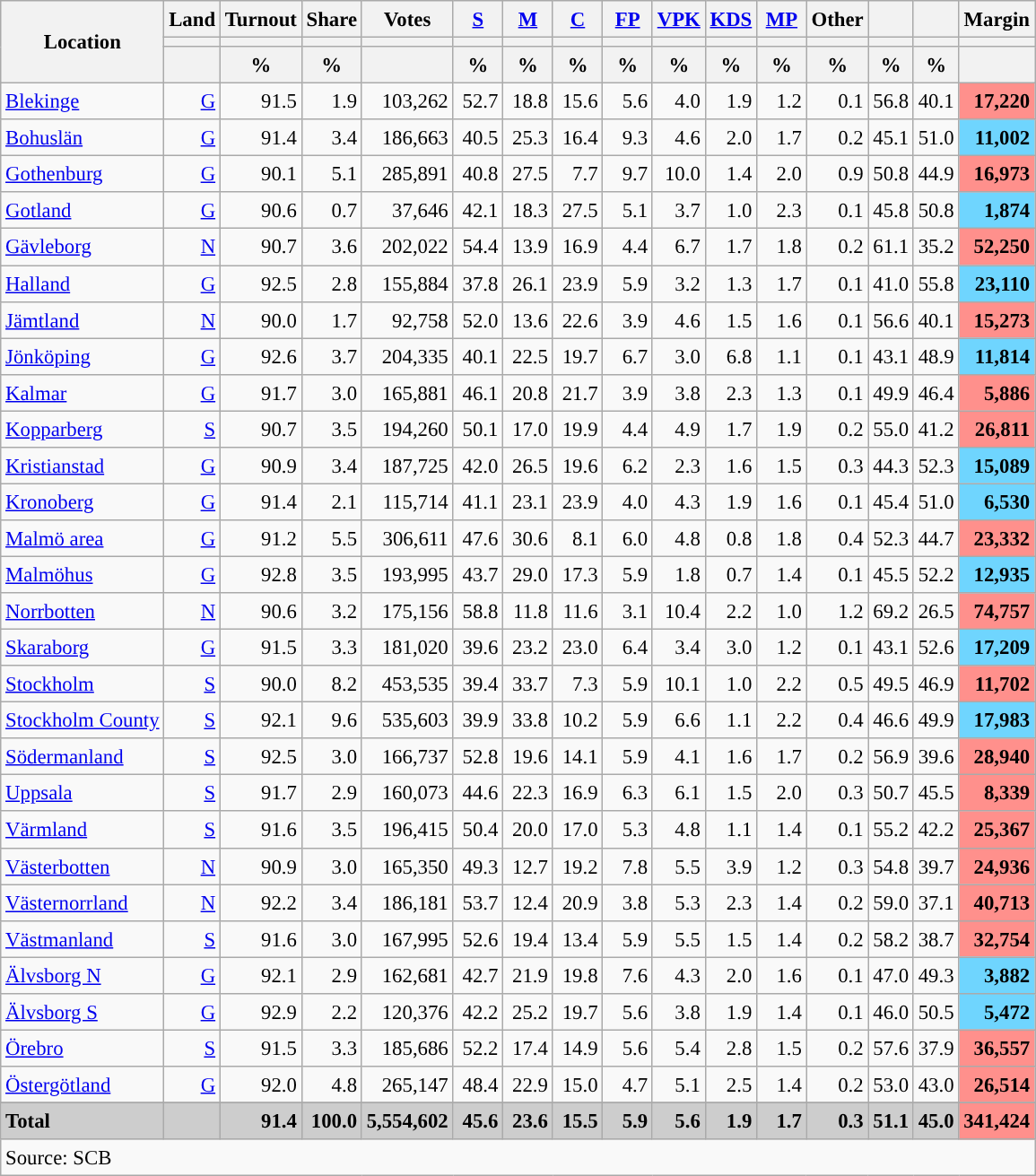<table class="wikitable sortable" style="text-align:right; font-size:95%; line-height:20px;">
<tr>
<th rowspan="3">Location</th>
<th>Land</th>
<th>Turnout</th>
<th>Share</th>
<th>Votes</th>
<th width="30px" class="unsortable"><a href='#'>S</a></th>
<th width="30px" class="unsortable"><a href='#'>M</a></th>
<th width="30px" class="unsortable"><a href='#'>C</a></th>
<th width="30px" class="unsortable"><a href='#'>FP</a></th>
<th width="30px" class="unsortable"><a href='#'>VPK</a></th>
<th width="30px" class="unsortable"><a href='#'>KDS</a></th>
<th width="30px" class="unsortable"><a href='#'>MP</a></th>
<th width="30px" class="unsortable">Other</th>
<th></th>
<th></th>
<th>Margin</th>
</tr>
<tr>
<th></th>
<th></th>
<th></th>
<th></th>
<th style="background:"></th>
<th style="background:"></th>
<th style="background:"></th>
<th style="background:"></th>
<th style="background:"></th>
<th style="background:"></th>
<th style="background:"></th>
<th style="background:"></th>
<th style="background:"></th>
<th style="background:"></th>
<th></th>
</tr>
<tr>
<th></th>
<th data-sort-type="number">%</th>
<th data-sort-type="number">%</th>
<th></th>
<th data-sort-type="number">%</th>
<th data-sort-type="number">%</th>
<th data-sort-type="number">%</th>
<th data-sort-type="number">%</th>
<th data-sort-type="number">%</th>
<th data-sort-type="number">%</th>
<th data-sort-type="number">%</th>
<th data-sort-type="number">%</th>
<th data-sort-type="number">%</th>
<th data-sort-type="number">%</th>
<th data-sort-type="number"></th>
</tr>
<tr>
<td align=left><a href='#'>Blekinge</a></td>
<td><a href='#'>G</a></td>
<td>91.5</td>
<td>1.9</td>
<td>103,262</td>
<td>52.7</td>
<td>18.8</td>
<td>15.6</td>
<td>5.6</td>
<td>4.0</td>
<td>1.9</td>
<td>1.2</td>
<td>0.1</td>
<td>56.8</td>
<td>40.1</td>
<td bgcolor=#ff908c><strong>17,220</strong></td>
</tr>
<tr>
<td align=left><a href='#'>Bohuslän</a></td>
<td><a href='#'>G</a></td>
<td>91.4</td>
<td>3.4</td>
<td>186,663</td>
<td>40.5</td>
<td>25.3</td>
<td>16.4</td>
<td>9.3</td>
<td>4.6</td>
<td>2.0</td>
<td>1.7</td>
<td>0.2</td>
<td>45.1</td>
<td>51.0</td>
<td bgcolor=#6fd5fe><strong>11,002</strong></td>
</tr>
<tr>
<td align=left><a href='#'>Gothenburg</a></td>
<td><a href='#'>G</a></td>
<td>90.1</td>
<td>5.1</td>
<td>285,891</td>
<td>40.8</td>
<td>27.5</td>
<td>7.7</td>
<td>9.7</td>
<td>10.0</td>
<td>1.4</td>
<td>2.0</td>
<td>0.9</td>
<td>50.8</td>
<td>44.9</td>
<td bgcolor=#ff908c><strong>16,973</strong></td>
</tr>
<tr>
<td align=left><a href='#'>Gotland</a></td>
<td><a href='#'>G</a></td>
<td>90.6</td>
<td>0.7</td>
<td>37,646</td>
<td>42.1</td>
<td>18.3</td>
<td>27.5</td>
<td>5.1</td>
<td>3.7</td>
<td>1.0</td>
<td>2.3</td>
<td>0.1</td>
<td>45.8</td>
<td>50.8</td>
<td bgcolor=#6fd5fe><strong>1,874</strong></td>
</tr>
<tr>
<td align=left><a href='#'>Gävleborg</a></td>
<td><a href='#'>N</a></td>
<td>90.7</td>
<td>3.6</td>
<td>202,022</td>
<td>54.4</td>
<td>13.9</td>
<td>16.9</td>
<td>4.4</td>
<td>6.7</td>
<td>1.7</td>
<td>1.8</td>
<td>0.2</td>
<td>61.1</td>
<td>35.2</td>
<td bgcolor=#ff908c><strong>52,250</strong></td>
</tr>
<tr>
<td align=left><a href='#'>Halland</a></td>
<td><a href='#'>G</a></td>
<td>92.5</td>
<td>2.8</td>
<td>155,884</td>
<td>37.8</td>
<td>26.1</td>
<td>23.9</td>
<td>5.9</td>
<td>3.2</td>
<td>1.3</td>
<td>1.7</td>
<td>0.1</td>
<td>41.0</td>
<td>55.8</td>
<td bgcolor=#6fd5fe><strong>23,110</strong></td>
</tr>
<tr>
<td align=left><a href='#'>Jämtland</a></td>
<td><a href='#'>N</a></td>
<td>90.0</td>
<td>1.7</td>
<td>92,758</td>
<td>52.0</td>
<td>13.6</td>
<td>22.6</td>
<td>3.9</td>
<td>4.6</td>
<td>1.5</td>
<td>1.6</td>
<td>0.1</td>
<td>56.6</td>
<td>40.1</td>
<td bgcolor=#ff908c><strong>15,273</strong></td>
</tr>
<tr>
<td align=left><a href='#'>Jönköping</a></td>
<td><a href='#'>G</a></td>
<td>92.6</td>
<td>3.7</td>
<td>204,335</td>
<td>40.1</td>
<td>22.5</td>
<td>19.7</td>
<td>6.7</td>
<td>3.0</td>
<td>6.8</td>
<td>1.1</td>
<td>0.1</td>
<td>43.1</td>
<td>48.9</td>
<td bgcolor=#6fd5fe><strong>11,814</strong></td>
</tr>
<tr>
<td align=left><a href='#'>Kalmar</a></td>
<td><a href='#'>G</a></td>
<td>91.7</td>
<td>3.0</td>
<td>165,881</td>
<td>46.1</td>
<td>20.8</td>
<td>21.7</td>
<td>3.9</td>
<td>3.8</td>
<td>2.3</td>
<td>1.3</td>
<td>0.1</td>
<td>49.9</td>
<td>46.4</td>
<td bgcolor=#ff908c><strong>5,886</strong></td>
</tr>
<tr>
<td align=left><a href='#'>Kopparberg</a></td>
<td><a href='#'>S</a></td>
<td>90.7</td>
<td>3.5</td>
<td>194,260</td>
<td>50.1</td>
<td>17.0</td>
<td>19.9</td>
<td>4.4</td>
<td>4.9</td>
<td>1.7</td>
<td>1.9</td>
<td>0.2</td>
<td>55.0</td>
<td>41.2</td>
<td bgcolor=#ff908c><strong>26,811</strong></td>
</tr>
<tr>
<td align=left><a href='#'>Kristianstad</a></td>
<td><a href='#'>G</a></td>
<td>90.9</td>
<td>3.4</td>
<td>187,725</td>
<td>42.0</td>
<td>26.5</td>
<td>19.6</td>
<td>6.2</td>
<td>2.3</td>
<td>1.6</td>
<td>1.5</td>
<td>0.3</td>
<td>44.3</td>
<td>52.3</td>
<td bgcolor=#6fd5fe><strong>15,089</strong></td>
</tr>
<tr>
<td align=left><a href='#'>Kronoberg</a></td>
<td><a href='#'>G</a></td>
<td>91.4</td>
<td>2.1</td>
<td>115,714</td>
<td>41.1</td>
<td>23.1</td>
<td>23.9</td>
<td>4.0</td>
<td>4.3</td>
<td>1.9</td>
<td>1.6</td>
<td>0.1</td>
<td>45.4</td>
<td>51.0</td>
<td bgcolor=#6fd5fe><strong>6,530</strong></td>
</tr>
<tr>
<td align=left><a href='#'>Malmö area</a></td>
<td><a href='#'>G</a></td>
<td>91.2</td>
<td>5.5</td>
<td>306,611</td>
<td>47.6</td>
<td>30.6</td>
<td>8.1</td>
<td>6.0</td>
<td>4.8</td>
<td>0.8</td>
<td>1.8</td>
<td>0.4</td>
<td>52.3</td>
<td>44.7</td>
<td bgcolor=#ff908c><strong>23,332</strong></td>
</tr>
<tr>
<td align=left><a href='#'>Malmöhus</a></td>
<td><a href='#'>G</a></td>
<td>92.8</td>
<td>3.5</td>
<td>193,995</td>
<td>43.7</td>
<td>29.0</td>
<td>17.3</td>
<td>5.9</td>
<td>1.8</td>
<td>0.7</td>
<td>1.4</td>
<td>0.1</td>
<td>45.5</td>
<td>52.2</td>
<td bgcolor=#6fd5fe><strong>12,935</strong></td>
</tr>
<tr>
<td align=left><a href='#'>Norrbotten</a></td>
<td><a href='#'>N</a></td>
<td>90.6</td>
<td>3.2</td>
<td>175,156</td>
<td>58.8</td>
<td>11.8</td>
<td>11.6</td>
<td>3.1</td>
<td>10.4</td>
<td>2.2</td>
<td>1.0</td>
<td>1.2</td>
<td>69.2</td>
<td>26.5</td>
<td bgcolor=#ff908c><strong>74,757</strong></td>
</tr>
<tr>
<td align=left><a href='#'>Skaraborg</a></td>
<td><a href='#'>G</a></td>
<td>91.5</td>
<td>3.3</td>
<td>181,020</td>
<td>39.6</td>
<td>23.2</td>
<td>23.0</td>
<td>6.4</td>
<td>3.4</td>
<td>3.0</td>
<td>1.2</td>
<td>0.1</td>
<td>43.1</td>
<td>52.6</td>
<td bgcolor=#6fd5fe><strong>17,209</strong></td>
</tr>
<tr>
<td align=left><a href='#'>Stockholm</a></td>
<td><a href='#'>S</a></td>
<td>90.0</td>
<td>8.2</td>
<td>453,535</td>
<td>39.4</td>
<td>33.7</td>
<td>7.3</td>
<td>5.9</td>
<td>10.1</td>
<td>1.0</td>
<td>2.2</td>
<td>0.5</td>
<td>49.5</td>
<td>46.9</td>
<td bgcolor=#ff908c><strong>11,702</strong></td>
</tr>
<tr>
<td align=left><a href='#'>Stockholm County</a></td>
<td><a href='#'>S</a></td>
<td>92.1</td>
<td>9.6</td>
<td>535,603</td>
<td>39.9</td>
<td>33.8</td>
<td>10.2</td>
<td>5.9</td>
<td>6.6</td>
<td>1.1</td>
<td>2.2</td>
<td>0.4</td>
<td>46.6</td>
<td>49.9</td>
<td bgcolor=#6fd5fe><strong>17,983</strong></td>
</tr>
<tr>
<td align=left><a href='#'>Södermanland</a></td>
<td><a href='#'>S</a></td>
<td>92.5</td>
<td>3.0</td>
<td>166,737</td>
<td>52.8</td>
<td>19.6</td>
<td>14.1</td>
<td>5.9</td>
<td>4.1</td>
<td>1.6</td>
<td>1.7</td>
<td>0.2</td>
<td>56.9</td>
<td>39.6</td>
<td bgcolor=#ff908c><strong>28,940</strong></td>
</tr>
<tr>
<td align=left><a href='#'>Uppsala</a></td>
<td><a href='#'>S</a></td>
<td>91.7</td>
<td>2.9</td>
<td>160,073</td>
<td>44.6</td>
<td>22.3</td>
<td>16.9</td>
<td>6.3</td>
<td>6.1</td>
<td>1.5</td>
<td>2.0</td>
<td>0.3</td>
<td>50.7</td>
<td>45.5</td>
<td bgcolor=#ff908c><strong>8,339</strong></td>
</tr>
<tr>
<td align=left><a href='#'>Värmland</a></td>
<td><a href='#'>S</a></td>
<td>91.6</td>
<td>3.5</td>
<td>196,415</td>
<td>50.4</td>
<td>20.0</td>
<td>17.0</td>
<td>5.3</td>
<td>4.8</td>
<td>1.1</td>
<td>1.4</td>
<td>0.1</td>
<td>55.2</td>
<td>42.2</td>
<td bgcolor=#ff908c><strong>25,367</strong></td>
</tr>
<tr>
<td align=left><a href='#'>Västerbotten</a></td>
<td><a href='#'>N</a></td>
<td>90.9</td>
<td>3.0</td>
<td>165,350</td>
<td>49.3</td>
<td>12.7</td>
<td>19.2</td>
<td>7.8</td>
<td>5.5</td>
<td>3.9</td>
<td>1.2</td>
<td>0.3</td>
<td>54.8</td>
<td>39.7</td>
<td bgcolor=#ff908c><strong>24,936</strong></td>
</tr>
<tr>
<td align=left><a href='#'>Västernorrland</a></td>
<td><a href='#'>N</a></td>
<td>92.2</td>
<td>3.4</td>
<td>186,181</td>
<td>53.7</td>
<td>12.4</td>
<td>20.9</td>
<td>3.8</td>
<td>5.3</td>
<td>2.3</td>
<td>1.4</td>
<td>0.2</td>
<td>59.0</td>
<td>37.1</td>
<td bgcolor=#ff908c><strong>40,713</strong></td>
</tr>
<tr>
<td align=left><a href='#'>Västmanland</a></td>
<td><a href='#'>S</a></td>
<td>91.6</td>
<td>3.0</td>
<td>167,995</td>
<td>52.6</td>
<td>19.4</td>
<td>13.4</td>
<td>5.9</td>
<td>5.5</td>
<td>1.5</td>
<td>1.4</td>
<td>0.2</td>
<td>58.2</td>
<td>38.7</td>
<td bgcolor=#ff908c><strong>32,754</strong></td>
</tr>
<tr>
<td align=left><a href='#'>Älvsborg N</a></td>
<td><a href='#'>G</a></td>
<td>92.1</td>
<td>2.9</td>
<td>162,681</td>
<td>42.7</td>
<td>21.9</td>
<td>19.8</td>
<td>7.6</td>
<td>4.3</td>
<td>2.0</td>
<td>1.6</td>
<td>0.1</td>
<td>47.0</td>
<td>49.3</td>
<td bgcolor=#6fd5fe><strong>3,882</strong></td>
</tr>
<tr>
<td align=left><a href='#'>Älvsborg S</a></td>
<td><a href='#'>G</a></td>
<td>92.9</td>
<td>2.2</td>
<td>120,376</td>
<td>42.2</td>
<td>25.2</td>
<td>19.7</td>
<td>5.6</td>
<td>3.8</td>
<td>1.9</td>
<td>1.4</td>
<td>0.1</td>
<td>46.0</td>
<td>50.5</td>
<td bgcolor=#6fd5fe><strong>5,472</strong></td>
</tr>
<tr>
<td align=left><a href='#'>Örebro</a></td>
<td><a href='#'>S</a></td>
<td>91.5</td>
<td>3.3</td>
<td>185,686</td>
<td>52.2</td>
<td>17.4</td>
<td>14.9</td>
<td>5.6</td>
<td>5.4</td>
<td>2.8</td>
<td>1.5</td>
<td>0.2</td>
<td>57.6</td>
<td>37.9</td>
<td bgcolor=#ff908c><strong>36,557</strong></td>
</tr>
<tr>
<td align=left><a href='#'>Östergötland</a></td>
<td><a href='#'>G</a></td>
<td>92.0</td>
<td>4.8</td>
<td>265,147</td>
<td>48.4</td>
<td>22.9</td>
<td>15.0</td>
<td>4.7</td>
<td>5.1</td>
<td>2.5</td>
<td>1.4</td>
<td>0.2</td>
<td>53.0</td>
<td>43.0</td>
<td bgcolor=#ff908c><strong>26,514</strong></td>
</tr>
<tr>
</tr>
<tr style="background:#CDCDCD;">
<td align=left><strong>Total</strong></td>
<td></td>
<td><strong>91.4</strong></td>
<td><strong>100.0</strong></td>
<td><strong>5,554,602</strong></td>
<td><strong>45.6</strong></td>
<td><strong>23.6</strong></td>
<td><strong>15.5</strong></td>
<td><strong>5.9</strong></td>
<td><strong>5.6</strong></td>
<td><strong>1.9</strong></td>
<td><strong>1.7</strong></td>
<td><strong>0.3</strong></td>
<td><strong>51.1</strong></td>
<td><strong>45.0</strong></td>
<td bgcolor=#ff908c><strong>341,424</strong></td>
</tr>
<tr>
<td align=left colspan=16>Source: SCB </td>
</tr>
</table>
